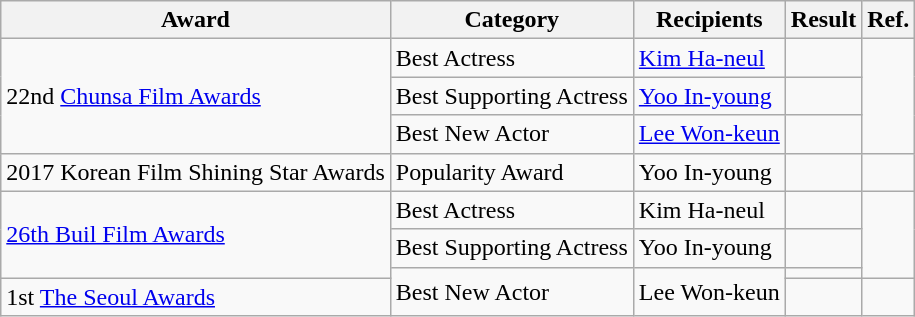<table class="wikitable sortable">
<tr>
<th>Award</th>
<th>Category</th>
<th>Recipients</th>
<th>Result</th>
<th>Ref.</th>
</tr>
<tr>
<td rowspan=3>22nd <a href='#'>Chunsa Film Awards</a></td>
<td>Best Actress</td>
<td><a href='#'>Kim Ha-neul</a></td>
<td></td>
<td rowspan=3></td>
</tr>
<tr>
<td>Best Supporting Actress</td>
<td><a href='#'>Yoo In-young</a></td>
<td></td>
</tr>
<tr>
<td>Best New Actor</td>
<td><a href='#'>Lee Won-keun</a></td>
<td></td>
</tr>
<tr>
<td>2017 Korean Film Shining Star Awards</td>
<td>Popularity Award</td>
<td>Yoo In-young</td>
<td></td>
<td></td>
</tr>
<tr>
<td rowspan=3><a href='#'>26th Buil Film Awards</a></td>
<td>Best Actress</td>
<td>Kim Ha-neul</td>
<td></td>
<td rowspan=3></td>
</tr>
<tr>
<td>Best Supporting Actress</td>
<td>Yoo In-young</td>
<td></td>
</tr>
<tr>
<td rowspan=2>Best New Actor</td>
<td rowspan=2>Lee Won-keun</td>
<td></td>
</tr>
<tr>
<td>1st <a href='#'>The Seoul Awards</a></td>
<td></td>
<td></td>
</tr>
</table>
